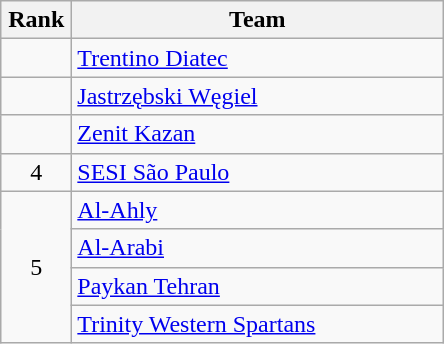<table class="wikitable" style="text-align:center;">
<tr>
<th width=40>Rank</th>
<th width=240>Team</th>
</tr>
<tr>
<td></td>
<td style="text-align:left;"> <a href='#'>Trentino Diatec</a></td>
</tr>
<tr>
<td></td>
<td style="text-align:left;"> <a href='#'>Jastrzębski Węgiel</a></td>
</tr>
<tr>
<td></td>
<td style="text-align:left;"> <a href='#'>Zenit Kazan</a></td>
</tr>
<tr>
<td>4</td>
<td style="text-align:left;"> <a href='#'>SESI São Paulo</a></td>
</tr>
<tr>
<td rowspan=4>5</td>
<td style="text-align:left;"> <a href='#'>Al-Ahly</a></td>
</tr>
<tr>
<td style="text-align:left;"> <a href='#'>Al-Arabi</a></td>
</tr>
<tr>
<td style="text-align:left;"> <a href='#'>Paykan Tehran</a></td>
</tr>
<tr>
<td style="text-align:left;"> <a href='#'>Trinity Western Spartans</a></td>
</tr>
</table>
